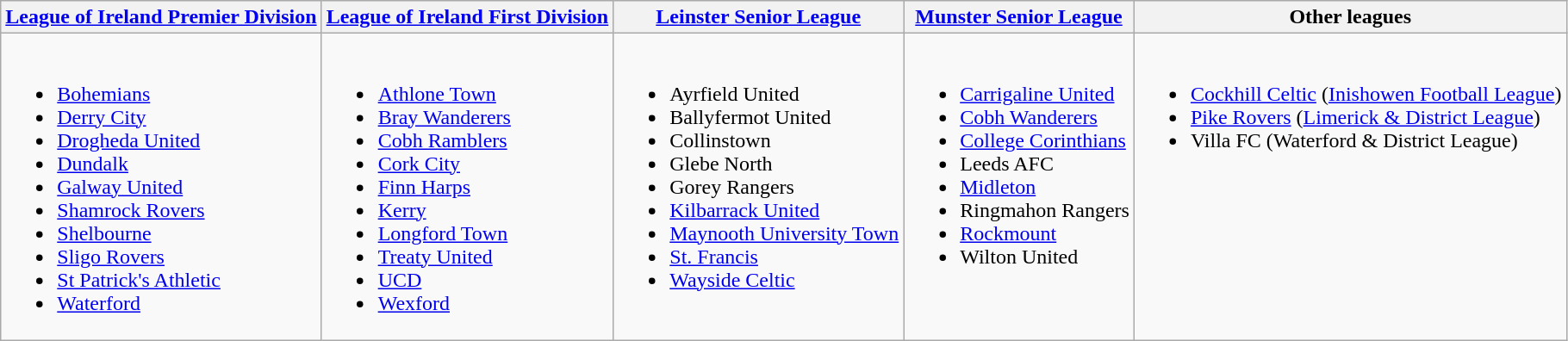<table class="wikitable">
<tr>
<th><a href='#'>League of Ireland Premier Division</a></th>
<th><a href='#'>League of Ireland First Division</a></th>
<th><a href='#'>Leinster Senior League</a></th>
<th><a href='#'>Munster Senior League</a></th>
<th>Other leagues</th>
</tr>
<tr>
<td valign="top"><br><ul><li><a href='#'>Bohemians</a></li><li><a href='#'>Derry City</a></li><li><a href='#'>Drogheda United</a></li><li><a href='#'>Dundalk</a></li><li><a href='#'>Galway United</a></li><li><a href='#'>Shamrock Rovers</a></li><li><a href='#'>Shelbourne</a></li><li><a href='#'>Sligo Rovers</a></li><li><a href='#'>St Patrick's Athletic</a></li><li><a href='#'>Waterford</a></li></ul></td>
<td valign="top"><br><ul><li><a href='#'>Athlone Town</a></li><li><a href='#'>Bray Wanderers</a></li><li><a href='#'>Cobh Ramblers</a></li><li><a href='#'>Cork City</a></li><li><a href='#'>Finn Harps</a></li><li><a href='#'>Kerry</a></li><li><a href='#'>Longford Town</a></li><li><a href='#'>Treaty United</a></li><li><a href='#'>UCD</a></li><li><a href='#'>Wexford</a></li></ul></td>
<td valign="top"><br><ul><li>Ayrfield United</li><li>Ballyfermot United</li><li>Collinstown</li><li>Glebe North</li><li>Gorey Rangers</li><li><a href='#'>Kilbarrack United</a></li><li><a href='#'>Maynooth University Town</a></li><li><a href='#'>St. Francis</a></li><li><a href='#'>Wayside Celtic</a></li></ul></td>
<td valign="top"><br><ul><li><a href='#'>Carrigaline United</a></li><li><a href='#'>Cobh Wanderers</a></li><li><a href='#'>College Corinthians</a></li><li>Leeds AFC</li><li><a href='#'>Midleton</a></li><li>Ringmahon Rangers</li><li><a href='#'>Rockmount</a></li><li>Wilton United</li></ul></td>
<td valign="top"><br><ul><li><a href='#'>Cockhill Celtic</a> (<a href='#'>Inishowen Football League</a>)</li><li><a href='#'>Pike Rovers</a> (<a href='#'>Limerick & District League</a>)</li><li>Villa FC (Waterford & District League)</li></ul></td>
</tr>
</table>
